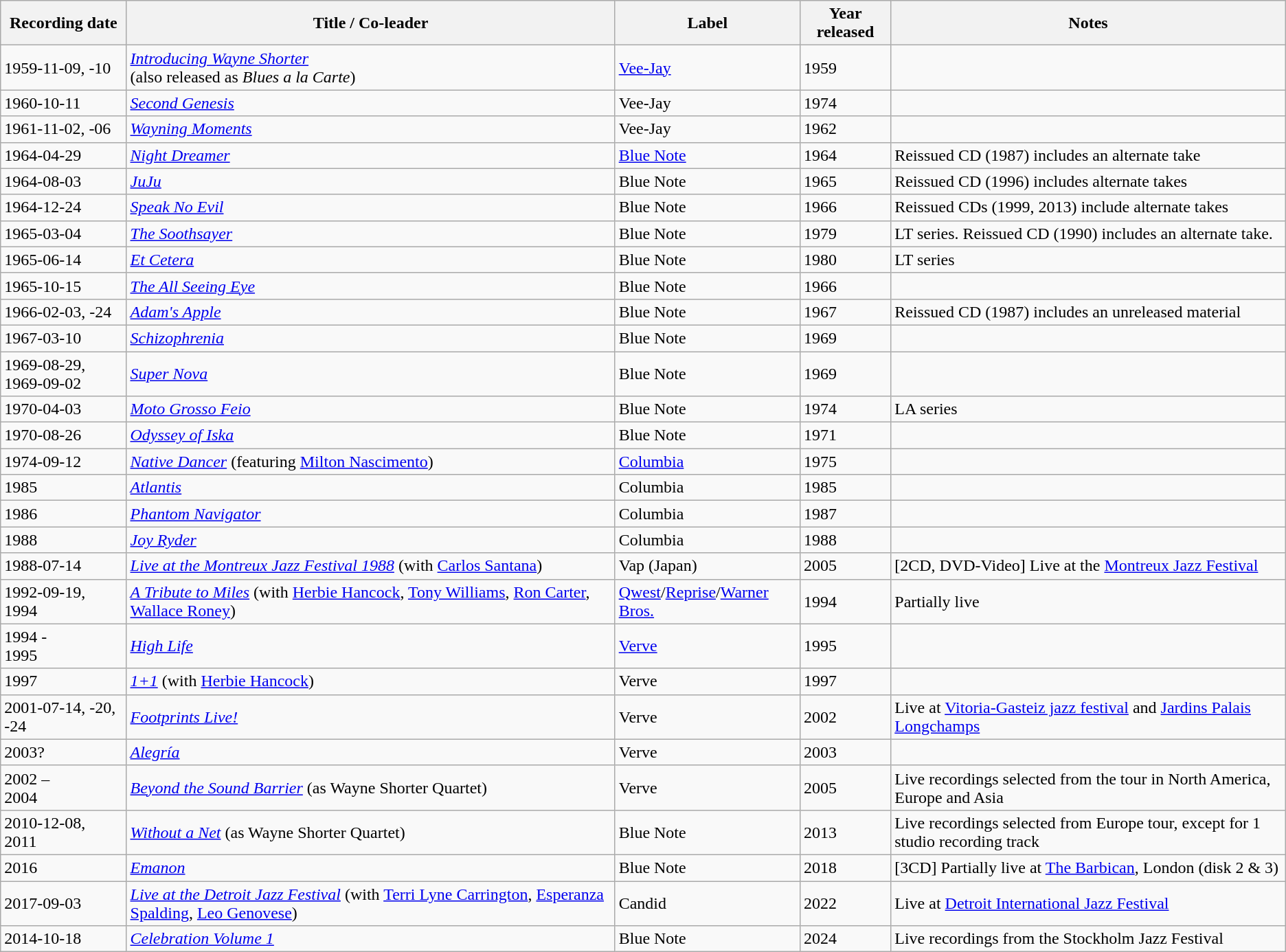<table class="wikitable sortable">
<tr>
<th scope="col">Recording date</th>
<th scope="col">Title / Co-leader</th>
<th scope="col">Label</th>
<th scope="col">Year released</th>
<th scope="col">Notes</th>
</tr>
<tr>
<td>1959-11-09, -10</td>
<td><em><a href='#'>Introducing Wayne Shorter</a></em> <br>(also released as <em>Blues a la Carte</em>)</td>
<td><a href='#'>Vee-Jay</a></td>
<td>1959</td>
<td></td>
</tr>
<tr>
<td>1960-10-11</td>
<td><em><a href='#'>Second Genesis</a></em></td>
<td>Vee-Jay</td>
<td>1974</td>
<td></td>
</tr>
<tr>
<td>1961-11-02, -06</td>
<td><em><a href='#'>Wayning Moments</a></em></td>
<td>Vee-Jay</td>
<td>1962</td>
<td></td>
</tr>
<tr>
<td>1964-04-29</td>
<td><em><a href='#'>Night Dreamer</a></em></td>
<td><a href='#'>Blue Note</a></td>
<td>1964</td>
<td>Reissued CD (1987) includes an alternate take</td>
</tr>
<tr>
<td>1964-08-03</td>
<td><em><a href='#'>JuJu</a></em></td>
<td>Blue Note</td>
<td>1965</td>
<td>Reissued CD (1996) includes alternate takes</td>
</tr>
<tr>
<td>1964-12-24</td>
<td><em><a href='#'>Speak No Evil</a></em></td>
<td>Blue Note</td>
<td>1966</td>
<td>Reissued CDs (1999, 2013) include alternate takes</td>
</tr>
<tr>
<td>1965-03-04</td>
<td><em><a href='#'>The Soothsayer</a></em></td>
<td>Blue Note</td>
<td>1979</td>
<td>LT series. Reissued CD (1990) includes an alternate take.</td>
</tr>
<tr>
<td>1965-06-14</td>
<td><em><a href='#'>Et Cetera</a></em></td>
<td>Blue Note</td>
<td>1980</td>
<td>LT series</td>
</tr>
<tr>
<td>1965-10-15</td>
<td><em><a href='#'>The All Seeing Eye</a></em></td>
<td>Blue Note</td>
<td>1966</td>
<td></td>
</tr>
<tr>
<td>1966-02-03, -24</td>
<td><em><a href='#'>Adam's Apple</a></em></td>
<td>Blue Note</td>
<td>1967</td>
<td>Reissued CD (1987) includes an unreleased material</td>
</tr>
<tr>
<td>1967-03-10</td>
<td><em><a href='#'>Schizophrenia</a></em></td>
<td>Blue Note</td>
<td>1969</td>
<td></td>
</tr>
<tr>
<td>1969-08-29, <br>1969-09-02</td>
<td><em><a href='#'>Super Nova</a></em></td>
<td>Blue Note</td>
<td>1969</td>
<td></td>
</tr>
<tr>
<td>1970-04-03</td>
<td><em><a href='#'>Moto Grosso Feio</a></em></td>
<td>Blue Note</td>
<td>1974</td>
<td>LA series</td>
</tr>
<tr>
<td>1970-08-26</td>
<td><em><a href='#'>Odyssey of Iska</a></em></td>
<td>Blue Note</td>
<td>1971</td>
<td></td>
</tr>
<tr>
<td>1974-09-12</td>
<td><em><a href='#'>Native Dancer</a></em> (featuring <a href='#'>Milton Nascimento</a>)</td>
<td><a href='#'>Columbia</a></td>
<td>1975</td>
<td></td>
</tr>
<tr>
<td>1985</td>
<td><em><a href='#'>Atlantis</a></em></td>
<td>Columbia</td>
<td>1985</td>
<td></td>
</tr>
<tr>
<td>1986</td>
<td><em><a href='#'>Phantom Navigator</a></em></td>
<td>Columbia</td>
<td>1987</td>
<td></td>
</tr>
<tr>
<td>1988</td>
<td><em><a href='#'>Joy Ryder</a></em></td>
<td>Columbia</td>
<td>1988</td>
<td></td>
</tr>
<tr>
<td>1988-07-14</td>
<td><em><a href='#'>Live at the Montreux Jazz Festival 1988</a></em> (with <a href='#'>Carlos Santana</a>)</td>
<td>Vap (Japan)</td>
<td>2005</td>
<td>[2CD, DVD-Video] Live at the <a href='#'>Montreux Jazz Festival</a></td>
</tr>
<tr>
<td>1992-09-19, <br>1994</td>
<td><em><a href='#'>A Tribute to Miles</a></em> (with <a href='#'>Herbie Hancock</a>, <a href='#'>Tony Williams</a>, <a href='#'>Ron Carter</a>, <a href='#'>Wallace Roney</a>)</td>
<td><a href='#'>Qwest</a>/<a href='#'>Reprise</a>/<a href='#'>Warner Bros.</a></td>
<td>1994</td>
<td>Partially live</td>
</tr>
<tr>
<td>1994 - <br>1995</td>
<td><em><a href='#'>High Life</a></em></td>
<td><a href='#'>Verve</a></td>
<td>1995</td>
<td></td>
</tr>
<tr>
<td>1997</td>
<td><em><a href='#'>1+1</a></em> (with <a href='#'>Herbie Hancock</a>)</td>
<td>Verve</td>
<td>1997</td>
<td></td>
</tr>
<tr>
<td>2001-07-14, -20, -24</td>
<td><em><a href='#'>Footprints Live!</a></em></td>
<td>Verve</td>
<td>2002</td>
<td>Live at <a href='#'>Vitoria-Gasteiz jazz festival</a> and <a href='#'>Jardins Palais Longchamps</a></td>
</tr>
<tr>
<td>2003?</td>
<td><em><a href='#'>Alegría</a></em></td>
<td>Verve</td>
<td>2003</td>
<td></td>
</tr>
<tr>
<td>2002 – <br>2004</td>
<td><em><a href='#'>Beyond the Sound Barrier</a></em> (as Wayne Shorter Quartet)</td>
<td>Verve</td>
<td>2005</td>
<td>Live recordings selected from the tour in North America, Europe and Asia</td>
</tr>
<tr>
<td>2010-12-08, <br>2011</td>
<td><em><a href='#'>Without a Net</a></em> (as Wayne Shorter Quartet)</td>
<td>Blue Note</td>
<td>2013</td>
<td>Live recordings selected from Europe tour, except for 1 studio recording track</td>
</tr>
<tr>
<td>2016</td>
<td><em><a href='#'>Emanon</a></em></td>
<td>Blue Note</td>
<td>2018</td>
<td>[3CD] Partially live at <a href='#'>The Barbican</a>, London (disk 2 & 3)</td>
</tr>
<tr>
<td>2017-09-03</td>
<td><em><a href='#'>Live at the Detroit Jazz Festival</a></em> (with <a href='#'>Terri Lyne Carrington</a>, <a href='#'>Esperanza Spalding</a>, <a href='#'>Leo Genovese</a>)</td>
<td>Candid</td>
<td>2022</td>
<td>Live at <a href='#'>Detroit International Jazz Festival</a></td>
</tr>
<tr>
<td>2014-10-18 <br></td>
<td><em><a href='#'>Celebration Volume 1</a></em></td>
<td>Blue Note</td>
<td>2024</td>
<td>Live recordings from the Stockholm Jazz Festival</td>
</tr>
</table>
